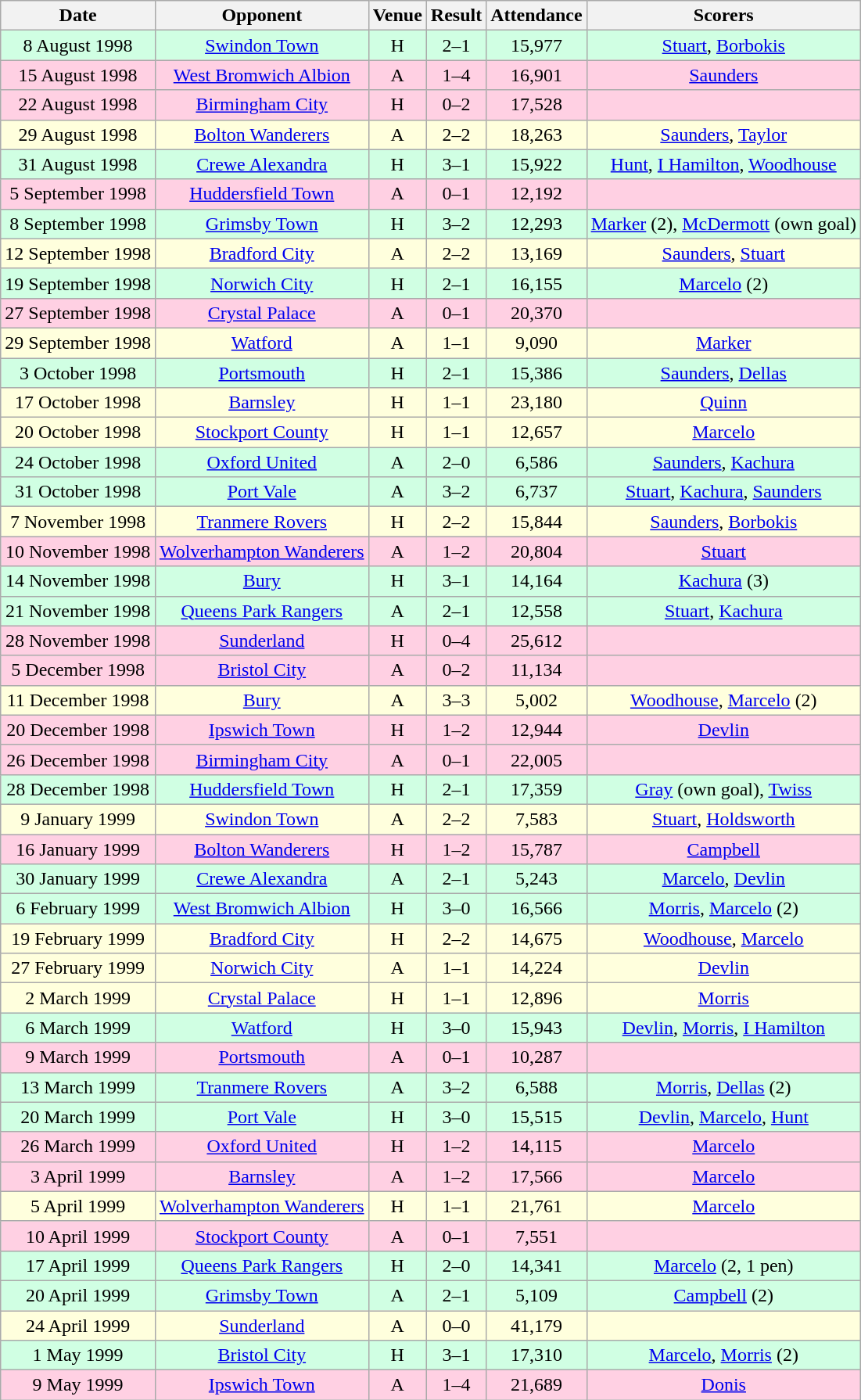<table class="wikitable sortable" style="font-size:100%; text-align:center">
<tr>
<th>Date</th>
<th>Opponent</th>
<th>Venue</th>
<th>Result</th>
<th>Attendance</th>
<th>Scorers</th>
</tr>
<tr style="background-color: #d0ffe3;">
<td>8 August 1998</td>
<td><a href='#'>Swindon Town</a></td>
<td>H</td>
<td>2–1</td>
<td>15,977</td>
<td><a href='#'>Stuart</a>, <a href='#'>Borbokis</a></td>
</tr>
<tr style="background-color: #ffd0e3;">
<td>15 August 1998</td>
<td><a href='#'>West Bromwich Albion</a></td>
<td>A</td>
<td>1–4</td>
<td>16,901</td>
<td><a href='#'>Saunders</a></td>
</tr>
<tr style="background-color: #ffd0e3;">
<td>22 August 1998</td>
<td><a href='#'>Birmingham City</a></td>
<td>H</td>
<td>0–2</td>
<td>17,528</td>
<td></td>
</tr>
<tr style="background-color: #ffffdd;">
<td>29 August 1998</td>
<td><a href='#'>Bolton Wanderers</a></td>
<td>A</td>
<td>2–2</td>
<td>18,263</td>
<td><a href='#'>Saunders</a>, <a href='#'>Taylor</a></td>
</tr>
<tr style="background-color: #d0ffe3;">
<td>31 August 1998</td>
<td><a href='#'>Crewe Alexandra</a></td>
<td>H</td>
<td>3–1</td>
<td>15,922</td>
<td><a href='#'>Hunt</a>, <a href='#'>I Hamilton</a>, <a href='#'>Woodhouse</a></td>
</tr>
<tr style="background-color: #ffd0e3;">
<td>5 September 1998</td>
<td><a href='#'>Huddersfield Town</a></td>
<td>A</td>
<td>0–1</td>
<td>12,192</td>
<td></td>
</tr>
<tr style="background-color: #d0ffe3;">
<td>8 September 1998</td>
<td><a href='#'>Grimsby Town</a></td>
<td>H</td>
<td>3–2</td>
<td>12,293</td>
<td><a href='#'>Marker</a> (2), <a href='#'>McDermott</a> (own goal)</td>
</tr>
<tr style="background-color: #ffffdd;">
<td>12 September 1998</td>
<td><a href='#'>Bradford City</a></td>
<td>A</td>
<td>2–2</td>
<td>13,169</td>
<td><a href='#'>Saunders</a>, <a href='#'>Stuart</a></td>
</tr>
<tr style="background-color: #d0ffe3;">
<td>19 September 1998</td>
<td><a href='#'>Norwich City</a></td>
<td>H</td>
<td>2–1</td>
<td>16,155</td>
<td><a href='#'>Marcelo</a> (2)</td>
</tr>
<tr style="background-color: #ffd0e3;">
<td>27 September 1998</td>
<td><a href='#'>Crystal Palace</a></td>
<td>A</td>
<td>0–1</td>
<td>20,370</td>
<td></td>
</tr>
<tr style="background-color: #ffffdd;">
<td>29 September 1998</td>
<td><a href='#'>Watford</a></td>
<td>A</td>
<td>1–1</td>
<td>9,090</td>
<td><a href='#'>Marker</a></td>
</tr>
<tr style="background-color: #d0ffe3;">
<td>3 October 1998</td>
<td><a href='#'>Portsmouth</a></td>
<td>H</td>
<td>2–1</td>
<td>15,386</td>
<td><a href='#'>Saunders</a>, <a href='#'>Dellas</a></td>
</tr>
<tr style="background-color: #ffffdd;">
<td>17 October 1998</td>
<td><a href='#'>Barnsley</a></td>
<td>H</td>
<td>1–1</td>
<td>23,180</td>
<td><a href='#'>Quinn</a></td>
</tr>
<tr style="background-color: #ffffdd;">
<td>20 October 1998</td>
<td><a href='#'>Stockport County</a></td>
<td>H</td>
<td>1–1</td>
<td>12,657</td>
<td><a href='#'>Marcelo</a></td>
</tr>
<tr style="background-color: #d0ffe3;">
<td>24 October 1998</td>
<td><a href='#'>Oxford United</a></td>
<td>A</td>
<td>2–0</td>
<td>6,586</td>
<td><a href='#'>Saunders</a>, <a href='#'>Kachura</a></td>
</tr>
<tr style="background-color: #d0ffe3;">
<td>31 October 1998</td>
<td><a href='#'>Port Vale</a></td>
<td>A</td>
<td>3–2</td>
<td>6,737</td>
<td><a href='#'>Stuart</a>, <a href='#'>Kachura</a>, <a href='#'>Saunders</a></td>
</tr>
<tr style="background-color: #ffffdd;">
<td>7 November 1998</td>
<td><a href='#'>Tranmere Rovers</a></td>
<td>H</td>
<td>2–2</td>
<td>15,844</td>
<td><a href='#'>Saunders</a>, <a href='#'>Borbokis</a></td>
</tr>
<tr style="background-color: #ffd0e3;">
<td>10 November 1998</td>
<td><a href='#'>Wolverhampton Wanderers</a></td>
<td>A</td>
<td>1–2</td>
<td>20,804</td>
<td><a href='#'>Stuart</a></td>
</tr>
<tr style="background-color: #d0ffe3;">
<td>14 November 1998</td>
<td><a href='#'>Bury</a></td>
<td>H</td>
<td>3–1</td>
<td>14,164</td>
<td><a href='#'>Kachura</a> (3)</td>
</tr>
<tr style="background-color: #d0ffe3;">
<td>21 November 1998</td>
<td><a href='#'>Queens Park Rangers</a></td>
<td>A</td>
<td>2–1</td>
<td>12,558</td>
<td><a href='#'>Stuart</a>, <a href='#'>Kachura</a></td>
</tr>
<tr style="background-color: #ffd0e3;">
<td>28 November 1998</td>
<td><a href='#'>Sunderland</a></td>
<td>H</td>
<td>0–4</td>
<td>25,612</td>
<td></td>
</tr>
<tr style="background-color: #ffd0e3;">
<td>5 December 1998</td>
<td><a href='#'>Bristol City</a></td>
<td>A</td>
<td>0–2</td>
<td>11,134</td>
<td></td>
</tr>
<tr style="background-color: #ffffdd;">
<td>11 December 1998</td>
<td><a href='#'>Bury</a></td>
<td>A</td>
<td>3–3</td>
<td>5,002</td>
<td><a href='#'>Woodhouse</a>, <a href='#'>Marcelo</a> (2)</td>
</tr>
<tr style="background-color: #ffd0e3;">
<td>20 December 1998</td>
<td><a href='#'>Ipswich Town</a></td>
<td>H</td>
<td>1–2</td>
<td>12,944</td>
<td><a href='#'>Devlin</a></td>
</tr>
<tr style="background-color: #ffd0e3;">
<td>26 December 1998</td>
<td><a href='#'>Birmingham City</a></td>
<td>A</td>
<td>0–1</td>
<td>22,005</td>
<td></td>
</tr>
<tr style="background-color: #d0ffe3;">
<td>28 December 1998</td>
<td><a href='#'>Huddersfield Town</a></td>
<td>H</td>
<td>2–1</td>
<td>17,359</td>
<td><a href='#'>Gray</a> (own goal), <a href='#'>Twiss</a></td>
</tr>
<tr style="background-color: #ffffdd;">
<td>9 January 1999</td>
<td><a href='#'>Swindon Town</a></td>
<td>A</td>
<td>2–2</td>
<td>7,583</td>
<td><a href='#'>Stuart</a>, <a href='#'>Holdsworth</a></td>
</tr>
<tr style="background-color: #ffd0e3;">
<td>16 January 1999</td>
<td><a href='#'>Bolton Wanderers</a></td>
<td>H</td>
<td>1–2</td>
<td>15,787</td>
<td><a href='#'>Campbell</a></td>
</tr>
<tr style="background-color: #d0ffe3;">
<td>30 January 1999</td>
<td><a href='#'>Crewe Alexandra</a></td>
<td>A</td>
<td>2–1</td>
<td>5,243</td>
<td><a href='#'>Marcelo</a>, <a href='#'>Devlin</a></td>
</tr>
<tr style="background-color: #d0ffe3;">
<td>6 February 1999</td>
<td><a href='#'>West Bromwich Albion</a></td>
<td>H</td>
<td>3–0</td>
<td>16,566</td>
<td><a href='#'>Morris</a>, <a href='#'>Marcelo</a> (2)</td>
</tr>
<tr style="background-color: #ffffdd;">
<td>19 February 1999</td>
<td><a href='#'>Bradford City</a></td>
<td>H</td>
<td>2–2</td>
<td>14,675</td>
<td><a href='#'>Woodhouse</a>, <a href='#'>Marcelo</a></td>
</tr>
<tr style="background-color: #ffffdd;">
<td>27 February 1999</td>
<td><a href='#'>Norwich City</a></td>
<td>A</td>
<td>1–1</td>
<td>14,224</td>
<td><a href='#'>Devlin</a></td>
</tr>
<tr style="background-color: #ffffdd;">
<td>2 March 1999</td>
<td><a href='#'>Crystal Palace</a></td>
<td>H</td>
<td>1–1</td>
<td>12,896</td>
<td><a href='#'>Morris</a></td>
</tr>
<tr style="background-color: #d0ffe3;">
<td>6 March 1999</td>
<td><a href='#'>Watford</a></td>
<td>H</td>
<td>3–0</td>
<td>15,943</td>
<td><a href='#'>Devlin</a>, <a href='#'>Morris</a>, <a href='#'>I Hamilton</a></td>
</tr>
<tr style="background-color: #ffd0e3;">
<td>9 March 1999</td>
<td><a href='#'>Portsmouth</a></td>
<td>A</td>
<td>0–1</td>
<td>10,287</td>
<td></td>
</tr>
<tr style="background-color: #d0ffe3;">
<td>13 March 1999</td>
<td><a href='#'>Tranmere Rovers</a></td>
<td>A</td>
<td>3–2</td>
<td>6,588</td>
<td><a href='#'>Morris</a>, <a href='#'>Dellas</a> (2)</td>
</tr>
<tr style="background-color: #d0ffe3;">
<td>20 March 1999</td>
<td><a href='#'>Port Vale</a></td>
<td>H</td>
<td>3–0</td>
<td>15,515</td>
<td><a href='#'>Devlin</a>, <a href='#'>Marcelo</a>, <a href='#'>Hunt</a></td>
</tr>
<tr style="background-color: #ffd0e3;">
<td>26 March 1999</td>
<td><a href='#'>Oxford United</a></td>
<td>H</td>
<td>1–2</td>
<td>14,115</td>
<td><a href='#'>Marcelo</a></td>
</tr>
<tr style="background-color: #ffd0e3;">
<td>3 April 1999</td>
<td><a href='#'>Barnsley</a></td>
<td>A</td>
<td>1–2</td>
<td>17,566</td>
<td><a href='#'>Marcelo</a></td>
</tr>
<tr style="background-color: #ffffdd;">
<td>5 April 1999</td>
<td><a href='#'>Wolverhampton Wanderers</a></td>
<td>H</td>
<td>1–1</td>
<td>21,761</td>
<td><a href='#'>Marcelo</a></td>
</tr>
<tr style="background-color: #ffd0e3;">
<td>10 April 1999</td>
<td><a href='#'>Stockport County</a></td>
<td>A</td>
<td>0–1</td>
<td>7,551</td>
<td></td>
</tr>
<tr style="background-color: #d0ffe3;">
<td>17 April 1999</td>
<td><a href='#'>Queens Park Rangers</a></td>
<td>H</td>
<td>2–0</td>
<td>14,341</td>
<td><a href='#'>Marcelo</a> (2, 1 pen)</td>
</tr>
<tr style="background-color: #d0ffe3;">
<td>20 April 1999</td>
<td><a href='#'>Grimsby Town</a></td>
<td>A</td>
<td>2–1</td>
<td>5,109</td>
<td><a href='#'>Campbell</a> (2)</td>
</tr>
<tr style="background-color: #ffffdd;">
<td>24 April 1999</td>
<td><a href='#'>Sunderland</a></td>
<td>A</td>
<td>0–0</td>
<td>41,179</td>
<td></td>
</tr>
<tr style="background-color: #d0ffe3;">
<td>1 May 1999</td>
<td><a href='#'>Bristol City</a></td>
<td>H</td>
<td>3–1</td>
<td>17,310</td>
<td><a href='#'>Marcelo</a>, <a href='#'>Morris</a> (2)</td>
</tr>
<tr style="background-color: #ffd0e3;">
<td>9 May 1999</td>
<td><a href='#'>Ipswich Town</a></td>
<td>A</td>
<td>1–4</td>
<td>21,689</td>
<td><a href='#'>Donis</a></td>
</tr>
</table>
